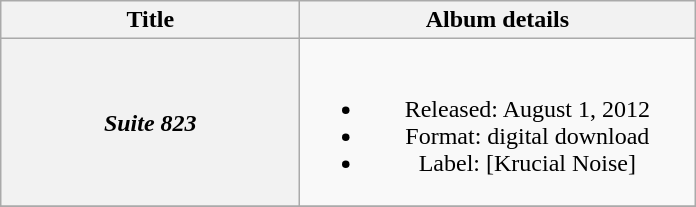<table class="wikitable plainrowheaders" style="text-align:center;" border="1">
<tr>
<th scope="col" style="width:12em;">Title</th>
<th scope="col" style="width:16em;">Album details</th>
</tr>
<tr>
<th scope="row"><em>Suite 823</em></th>
<td><br><ul><li>Released: August 1, 2012</li><li>Format: digital download</li><li>Label: [Krucial Noise]</li></ul></td>
</tr>
<tr>
</tr>
</table>
